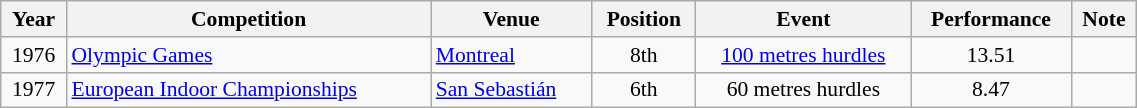<table class="wikitable" width=60% style="font-size:90%; text-align:center;">
<tr>
<th>Year</th>
<th>Competition</th>
<th>Venue</th>
<th>Position</th>
<th>Event</th>
<th>Performance</th>
<th>Note</th>
</tr>
<tr>
<td rowspan=1>1976</td>
<td rowspan=1 align=left><a href='#'>Olympic Games</a></td>
<td rowspan=1 align=left> <a href='#'>Montreal</a></td>
<td>8th</td>
<td><a href='#'>100 metres hurdles</a></td>
<td>13.51</td>
<td></td>
</tr>
<tr>
<td rowspan=1>1977</td>
<td rowspan=1 align=left><a href='#'>European Indoor Championships</a></td>
<td rowspan=1 align=left> <a href='#'>San Sebastián</a></td>
<td>6th</td>
<td>60 metres hurdles</td>
<td>8.47</td>
<td></td>
</tr>
</table>
